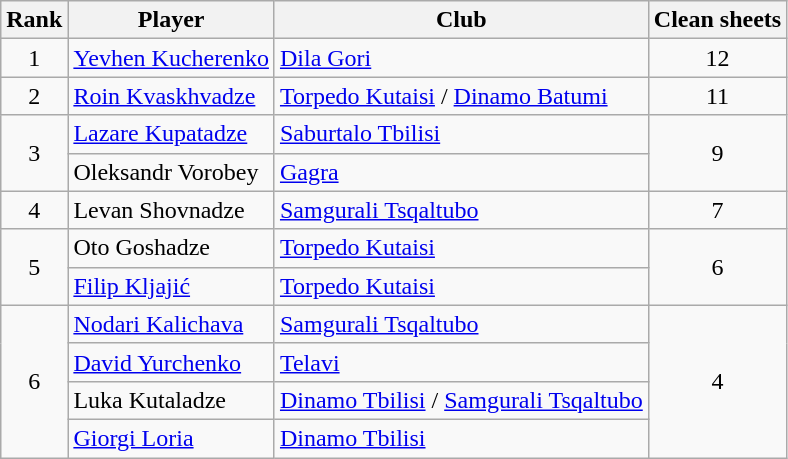<table class="wikitable" style="text-align:center;">
<tr>
<th>Rank</th>
<th>Player</th>
<th>Club</th>
<th><strong>Clean sheets</strong></th>
</tr>
<tr>
<td>1</td>
<td align="left"> <a href='#'>Yevhen Kucherenko</a></td>
<td align="left"><a href='#'>Dila Gori</a></td>
<td>12</td>
</tr>
<tr>
<td>2</td>
<td align="left"> <a href='#'>Roin Kvaskhvadze</a></td>
<td align="left"><a href='#'>Torpedo Kutaisi</a> / <a href='#'>Dinamo Batumi</a></td>
<td>11</td>
</tr>
<tr>
<td rowspan="2">3</td>
<td align="left"> <a href='#'>Lazare Kupatadze</a></td>
<td align="left"><a href='#'>Saburtalo Tbilisi</a></td>
<td rowspan="2">9</td>
</tr>
<tr>
<td align="left"> Oleksandr Vorobey</td>
<td align="left"><a href='#'>Gagra</a></td>
</tr>
<tr>
<td>4</td>
<td align="left"> Levan Shovnadze</td>
<td align="left"><a href='#'>Samgurali Tsqaltubo</a></td>
<td>7</td>
</tr>
<tr>
<td rowspan="2">5</td>
<td align="left"> Oto Goshadze</td>
<td align="left"><a href='#'>Torpedo Kutaisi</a></td>
<td rowspan="2">6</td>
</tr>
<tr>
<td align="left"> <a href='#'>Filip Kljajić</a></td>
<td align="left"><a href='#'>Torpedo Kutaisi</a></td>
</tr>
<tr>
<td rowspan="4">6</td>
<td align="left"> <a href='#'>Nodari Kalichava</a></td>
<td align="left"><a href='#'>Samgurali Tsqaltubo</a></td>
<td rowspan="4">4</td>
</tr>
<tr>
<td align="left"> <a href='#'>David Yurchenko</a></td>
<td align="left"><a href='#'>Telavi</a></td>
</tr>
<tr>
<td align="left"> Luka Kutaladze</td>
<td align="left"><a href='#'>Dinamo Tbilisi</a> / <a href='#'>Samgurali Tsqaltubo</a></td>
</tr>
<tr>
<td align="left"> <a href='#'>Giorgi Loria</a></td>
<td align="left"><a href='#'>Dinamo Tbilisi</a></td>
</tr>
</table>
